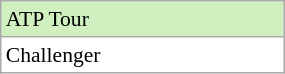<table class="wikitable" style="font-size:90%;" width=15%>
<tr bgcolor="d0f0c0">
<td>ATP Tour</td>
</tr>
<tr bgcolor="#ffffff">
<td>Challenger</td>
</tr>
</table>
